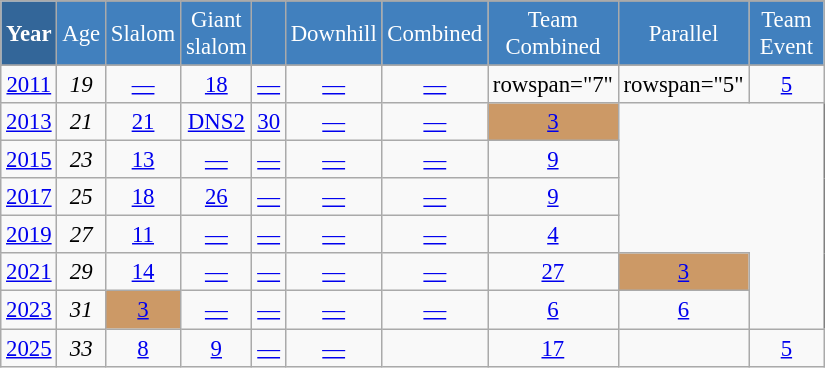<table class="wikitable" style="font-size:95%; text-align:center; border:grey solid 1px; border-collapse:collapse;" width="40%">
<tr style="background-color:#369; color:white;">
<td rowspan="2" colspan="1" width="4%"><strong>Year</strong></td>
</tr>
<tr style="background-color:#4180be; color:white;">
<td width="3%">Age</td>
<td width="5%">Slalom</td>
<td width="5%">Giant<br>slalom</td>
<td width="5%"></td>
<td width="5%">Downhill</td>
<td width="5%">Combined</td>
<td width="5%">Team<br>Combined</td>
<td width="5%">Parallel</td>
<td width="5%">Team<br> Event </td>
</tr>
<tr style="background-color:#8CB2D8; color:white;">
</tr>
<tr>
<td><a href='#'>2011</a></td>
<td><em>19</em></td>
<td><a href='#'>—</a></td>
<td><a href='#'>18</a></td>
<td><a href='#'>—</a></td>
<td><a href='#'>—</a></td>
<td><a href='#'>—</a></td>
<td>rowspan="7"</td>
<td>rowspan="5" </td>
<td><a href='#'>5</a></td>
</tr>
<tr>
<td><a href='#'>2013</a></td>
<td><em>21</em></td>
<td><a href='#'>21</a></td>
<td><a href='#'>DNS2</a></td>
<td><a href='#'>30</a></td>
<td><a href='#'>—</a></td>
<td><a href='#'>—</a></td>
<td bgcolor="#c96"><a href='#'>3</a></td>
</tr>
<tr>
<td><a href='#'>2015</a></td>
<td><em>23</em></td>
<td><a href='#'>13</a></td>
<td><a href='#'>—</a></td>
<td><a href='#'>—</a></td>
<td><a href='#'>—</a></td>
<td><a href='#'>—</a></td>
<td><a href='#'>9</a></td>
</tr>
<tr>
<td><a href='#'>2017</a></td>
<td><em>25</em></td>
<td><a href='#'>18</a></td>
<td><a href='#'>26</a></td>
<td><a href='#'>—</a></td>
<td><a href='#'>—</a></td>
<td><a href='#'>—</a></td>
<td><a href='#'>9</a></td>
</tr>
<tr>
<td><a href='#'>2019</a></td>
<td><em>27</em></td>
<td><a href='#'>11</a></td>
<td><a href='#'>—</a></td>
<td><a href='#'>—</a></td>
<td><a href='#'>—</a></td>
<td><a href='#'>—</a></td>
<td><a href='#'>4</a></td>
</tr>
<tr>
<td><a href='#'>2021</a></td>
<td><em>29</em></td>
<td><a href='#'>14</a></td>
<td><a href='#'>—</a></td>
<td><a href='#'>—</a></td>
<td><a href='#'>—</a></td>
<td><a href='#'>—</a></td>
<td><a href='#'>27</a></td>
<td bgcolor="#c96"><a href='#'>3</a></td>
</tr>
<tr>
<td><a href='#'>2023</a></td>
<td><em>31</em></td>
<td bgcolor="#c96"><a href='#'>3</a></td>
<td><a href='#'>—</a></td>
<td><a href='#'>—</a></td>
<td><a href='#'>—</a></td>
<td><a href='#'>—</a></td>
<td><a href='#'>6</a></td>
<td><a href='#'>6</a></td>
</tr>
<tr>
<td><a href='#'>2025</a></td>
<td><em>33</em></td>
<td><a href='#'>8</a></td>
<td><a href='#'>9</a></td>
<td><a href='#'>—</a></td>
<td><a href='#'>—</a></td>
<td></td>
<td><a href='#'>17</a></td>
<td></td>
<td><a href='#'>5</a></td>
</tr>
</table>
